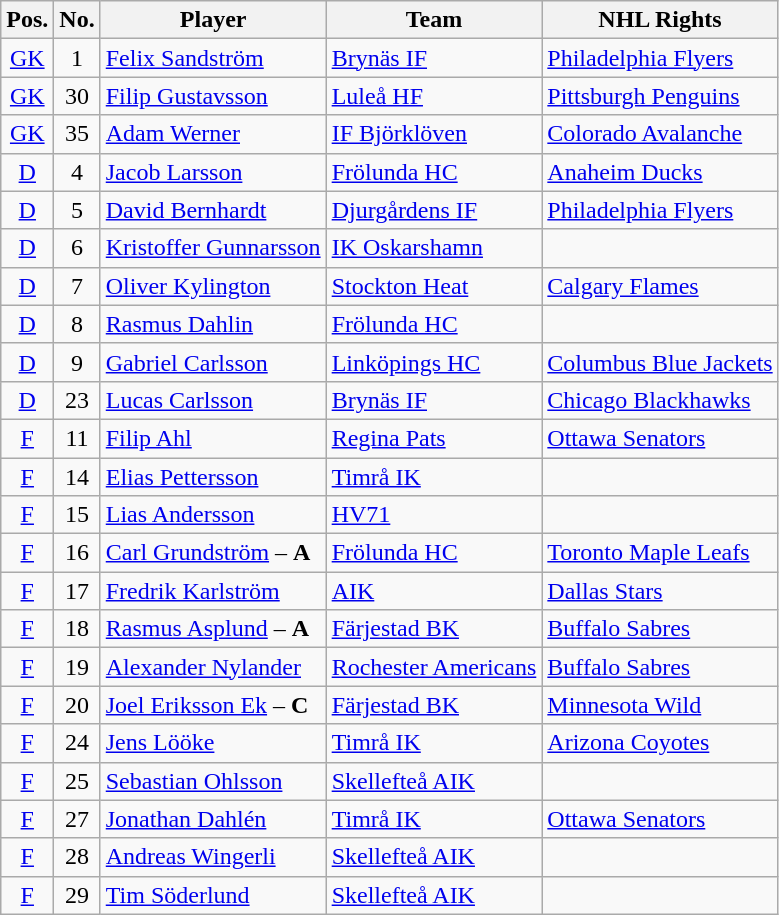<table class="wikitable sortable">
<tr>
<th>Pos.</th>
<th>No.</th>
<th>Player</th>
<th>Team</th>
<th>NHL Rights</th>
</tr>
<tr>
<td style="text-align:center;"><a href='#'>GK</a></td>
<td style="text-align:center;">1</td>
<td><a href='#'>Felix Sandström</a></td>
<td> <a href='#'>Brynäs IF</a></td>
<td><a href='#'>Philadelphia Flyers</a></td>
</tr>
<tr>
<td style="text-align:center;"><a href='#'>GK</a></td>
<td style="text-align:center;">30</td>
<td><a href='#'>Filip Gustavsson</a></td>
<td> <a href='#'>Luleå HF</a></td>
<td><a href='#'>Pittsburgh Penguins</a></td>
</tr>
<tr>
<td style="text-align:center;"><a href='#'>GK</a></td>
<td style="text-align:center;">35</td>
<td><a href='#'>Adam Werner</a></td>
<td> <a href='#'>IF Björklöven</a></td>
<td><a href='#'>Colorado Avalanche</a></td>
</tr>
<tr>
<td style="text-align:center;"><a href='#'>D</a></td>
<td style="text-align:center;">4</td>
<td><a href='#'>Jacob Larsson</a></td>
<td> <a href='#'>Frölunda HC</a></td>
<td><a href='#'>Anaheim Ducks</a></td>
</tr>
<tr>
<td style="text-align:center;"><a href='#'>D</a></td>
<td style="text-align:center;">5</td>
<td><a href='#'>David Bernhardt</a></td>
<td> <a href='#'>Djurgårdens IF</a></td>
<td><a href='#'>Philadelphia Flyers</a></td>
</tr>
<tr>
<td style="text-align:center;"><a href='#'>D</a></td>
<td style="text-align:center;">6</td>
<td><a href='#'>Kristoffer Gunnarsson</a></td>
<td> <a href='#'>IK Oskarshamn</a></td>
<td></td>
</tr>
<tr>
<td style="text-align:center;"><a href='#'>D</a></td>
<td style="text-align:center;">7</td>
<td><a href='#'>Oliver Kylington</a></td>
<td> <a href='#'>Stockton Heat</a></td>
<td><a href='#'>Calgary Flames</a></td>
</tr>
<tr>
<td style="text-align:center;"><a href='#'>D</a></td>
<td style="text-align:center;">8</td>
<td><a href='#'>Rasmus Dahlin</a></td>
<td> <a href='#'>Frölunda HC</a></td>
<td></td>
</tr>
<tr>
<td style="text-align:center;"><a href='#'>D</a></td>
<td style="text-align:center;">9</td>
<td><a href='#'>Gabriel Carlsson</a></td>
<td> <a href='#'>Linköpings HC</a></td>
<td><a href='#'>Columbus Blue Jackets</a></td>
</tr>
<tr>
<td style="text-align:center;"><a href='#'>D</a></td>
<td style="text-align:center;">23</td>
<td><a href='#'>Lucas Carlsson</a></td>
<td> <a href='#'>Brynäs IF</a></td>
<td><a href='#'>Chicago Blackhawks</a></td>
</tr>
<tr>
<td style="text-align:center;"><a href='#'>F</a></td>
<td style="text-align:center;">11</td>
<td><a href='#'>Filip Ahl</a></td>
<td> <a href='#'>Regina Pats</a></td>
<td><a href='#'>Ottawa Senators</a></td>
</tr>
<tr>
<td style="text-align:center;"><a href='#'>F</a></td>
<td style="text-align:center;">14</td>
<td><a href='#'>Elias Pettersson</a></td>
<td> <a href='#'>Timrå IK</a></td>
<td></td>
</tr>
<tr>
<td style="text-align:center;"><a href='#'>F</a></td>
<td style="text-align:center;">15</td>
<td><a href='#'>Lias Andersson</a></td>
<td> <a href='#'>HV71</a></td>
<td></td>
</tr>
<tr>
<td style="text-align:center;"><a href='#'>F</a></td>
<td style="text-align:center;">16</td>
<td><a href='#'>Carl Grundström</a> – <strong>A</strong></td>
<td> <a href='#'>Frölunda HC</a></td>
<td><a href='#'>Toronto Maple Leafs</a></td>
</tr>
<tr>
<td style="text-align:center;"><a href='#'>F</a></td>
<td style="text-align:center;">17</td>
<td><a href='#'>Fredrik Karlström</a></td>
<td> <a href='#'>AIK</a></td>
<td><a href='#'>Dallas Stars</a></td>
</tr>
<tr>
<td style="text-align:center;"><a href='#'>F</a></td>
<td style="text-align:center;">18</td>
<td><a href='#'>Rasmus Asplund</a> – <strong>A</strong></td>
<td> <a href='#'>Färjestad BK</a></td>
<td><a href='#'>Buffalo Sabres</a></td>
</tr>
<tr>
<td style="text-align:center;"><a href='#'>F</a></td>
<td style="text-align:center;">19</td>
<td><a href='#'>Alexander Nylander</a></td>
<td> <a href='#'>Rochester Americans</a></td>
<td><a href='#'>Buffalo Sabres</a></td>
</tr>
<tr>
<td style="text-align:center;"><a href='#'>F</a></td>
<td style="text-align:center;">20</td>
<td><a href='#'>Joel Eriksson Ek</a> – <strong>C</strong></td>
<td> <a href='#'>Färjestad BK</a></td>
<td><a href='#'>Minnesota Wild</a></td>
</tr>
<tr>
<td style="text-align:center;"><a href='#'>F</a></td>
<td style="text-align:center;">24</td>
<td><a href='#'>Jens Lööke</a></td>
<td> <a href='#'>Timrå IK</a></td>
<td><a href='#'>Arizona Coyotes</a></td>
</tr>
<tr>
<td style="text-align:center;"><a href='#'>F</a></td>
<td style="text-align:center;">25</td>
<td><a href='#'>Sebastian Ohlsson</a></td>
<td> <a href='#'>Skellefteå AIK</a></td>
<td></td>
</tr>
<tr>
<td style="text-align:center;"><a href='#'>F</a></td>
<td style="text-align:center;">27</td>
<td><a href='#'>Jonathan Dahlén</a></td>
<td> <a href='#'>Timrå IK</a></td>
<td><a href='#'>Ottawa Senators</a></td>
</tr>
<tr>
<td style="text-align:center;"><a href='#'>F</a></td>
<td style="text-align:center;">28</td>
<td><a href='#'>Andreas Wingerli</a></td>
<td> <a href='#'>Skellefteå AIK</a></td>
<td></td>
</tr>
<tr>
<td style="text-align:center;"><a href='#'>F</a></td>
<td style="text-align:center;">29</td>
<td><a href='#'>Tim Söderlund</a></td>
<td> <a href='#'>Skellefteå AIK</a></td>
<td></td>
</tr>
</table>
